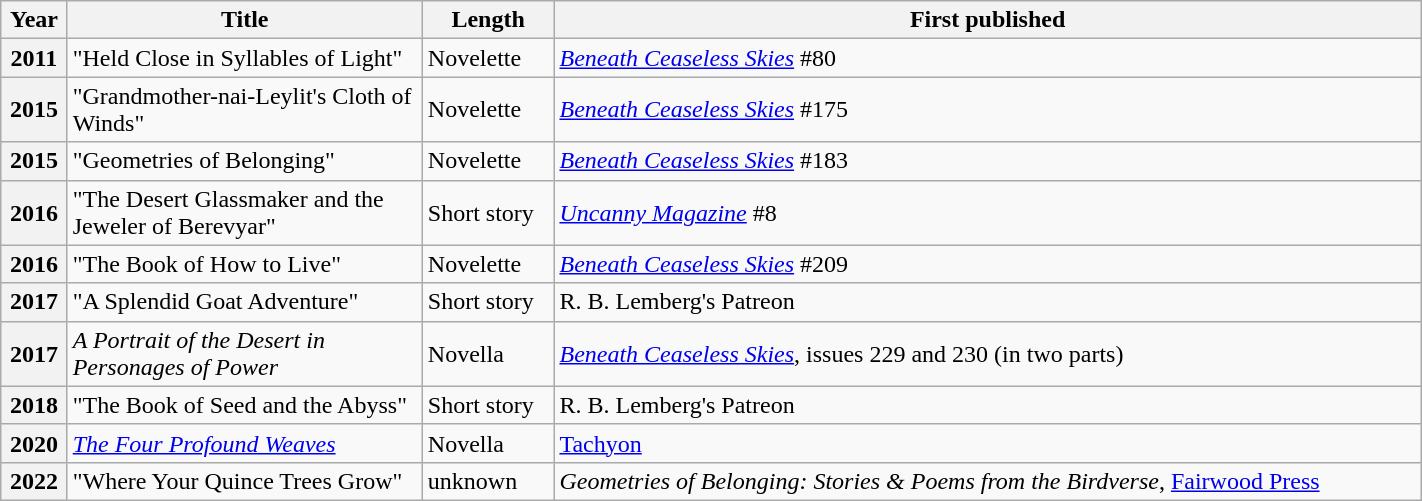<table class='wikitable sortable' width='75%'>
<tr>
<th>Year</th>
<th width=25%>Title</th>
<th>Length</th>
<th>First published</th>
</tr>
<tr>
<th>2011</th>
<td>"Held Close in Syllables of Light"</td>
<td>Novelette</td>
<td><em><a href='#'>Beneath Ceaseless Skies</a></em> #80</td>
</tr>
<tr>
<th>2015</th>
<td>"Grandmother-nai-Leylit's Cloth of Winds"</td>
<td>Novelette</td>
<td><em><a href='#'>Beneath Ceaseless Skies</a></em> #175</td>
</tr>
<tr>
<th>2015</th>
<td>"Geometries of Belonging"</td>
<td>Novelette</td>
<td><em><a href='#'>Beneath Ceaseless Skies</a></em> #183</td>
</tr>
<tr>
<th>2016</th>
<td>"The Desert Glassmaker and the Jeweler of Berevyar"</td>
<td>Short story</td>
<td><em><a href='#'>Uncanny Magazine</a></em> #8</td>
</tr>
<tr>
<th>2016</th>
<td>"The Book of How to Live"</td>
<td>Novelette</td>
<td><em><a href='#'>Beneath Ceaseless Skies</a></em> #209</td>
</tr>
<tr>
<th>2017</th>
<td>"A Splendid Goat Adventure"</td>
<td>Short story</td>
<td>R. B. Lemberg's Patreon</td>
</tr>
<tr>
<th>2017</th>
<td><em>A Portrait of the Desert in Personages of Power</em></td>
<td>Novella</td>
<td><em><a href='#'>Beneath Ceaseless Skies</a></em>, issues 229 and 230 (in two parts)</td>
</tr>
<tr>
<th>2018</th>
<td>"The Book of Seed and the Abyss"</td>
<td>Short story</td>
<td>R. B. Lemberg's Patreon</td>
</tr>
<tr>
<th>2020</th>
<td><em><a href='#'>The Four Profound Weaves</a></em></td>
<td>Novella</td>
<td><a href='#'>Tachyon</a></td>
</tr>
<tr>
<th>2022</th>
<td>"Where Your Quince Trees Grow"</td>
<td>unknown</td>
<td><em>Geometries of Belonging: Stories & Poems from the Birdverse</em>, <a href='#'>Fairwood Press</a></td>
</tr>
</table>
